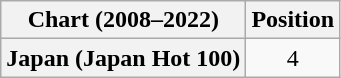<table class="wikitable plainrowheaders" style="text-align:center">
<tr>
<th scope="col">Chart (2008–2022)</th>
<th scope="col">Position</th>
</tr>
<tr>
<th scope="row">Japan (Japan Hot 100)</th>
<td>4</td>
</tr>
</table>
